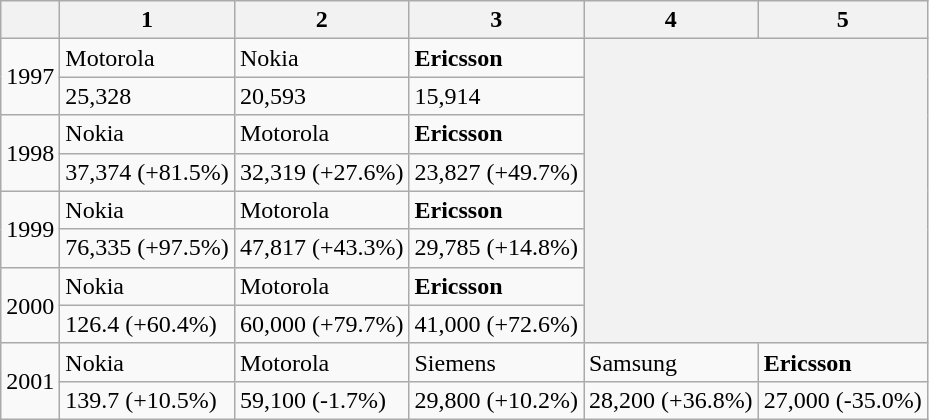<table class="wikitable">
<tr>
<th></th>
<th>1</th>
<th>2</th>
<th>3</th>
<th>4</th>
<th>5</th>
</tr>
<tr>
<td rowspan="2">1997</td>
<td>Motorola</td>
<td>Nokia</td>
<td><strong>Ericsson</strong></td>
<th colspan="2" rowspan="8"></th>
</tr>
<tr>
<td>25,328</td>
<td>20,593</td>
<td>15,914</td>
</tr>
<tr>
<td rowspan="2">1998</td>
<td>Nokia</td>
<td>Motorola</td>
<td><strong>Ericsson</strong></td>
</tr>
<tr>
<td>37,374 (+81.5%)</td>
<td>32,319 (+27.6%)</td>
<td>23,827 (+49.7%)</td>
</tr>
<tr>
<td rowspan="2">1999</td>
<td>Nokia</td>
<td>Motorola</td>
<td><strong>Ericsson</strong></td>
</tr>
<tr>
<td>76,335 (+97.5%)</td>
<td>47,817 (+43.3%)</td>
<td>29,785 (+14.8%)</td>
</tr>
<tr>
<td rowspan="2">2000</td>
<td>Nokia</td>
<td>Motorola</td>
<td><strong>Ericsson</strong></td>
</tr>
<tr>
<td>126.4 (+60.4%)</td>
<td>60,000 (+79.7%)</td>
<td>41,000 (+72.6%)</td>
</tr>
<tr>
<td rowspan="2">2001</td>
<td>Nokia</td>
<td>Motorola</td>
<td>Siemens</td>
<td>Samsung</td>
<td><strong>Ericsson</strong></td>
</tr>
<tr>
<td>139.7 (+10.5%)</td>
<td>59,100 (-1.7%)</td>
<td>29,800 (+10.2%)</td>
<td>28,200 (+36.8%)</td>
<td>27,000 (-35.0%)</td>
</tr>
</table>
